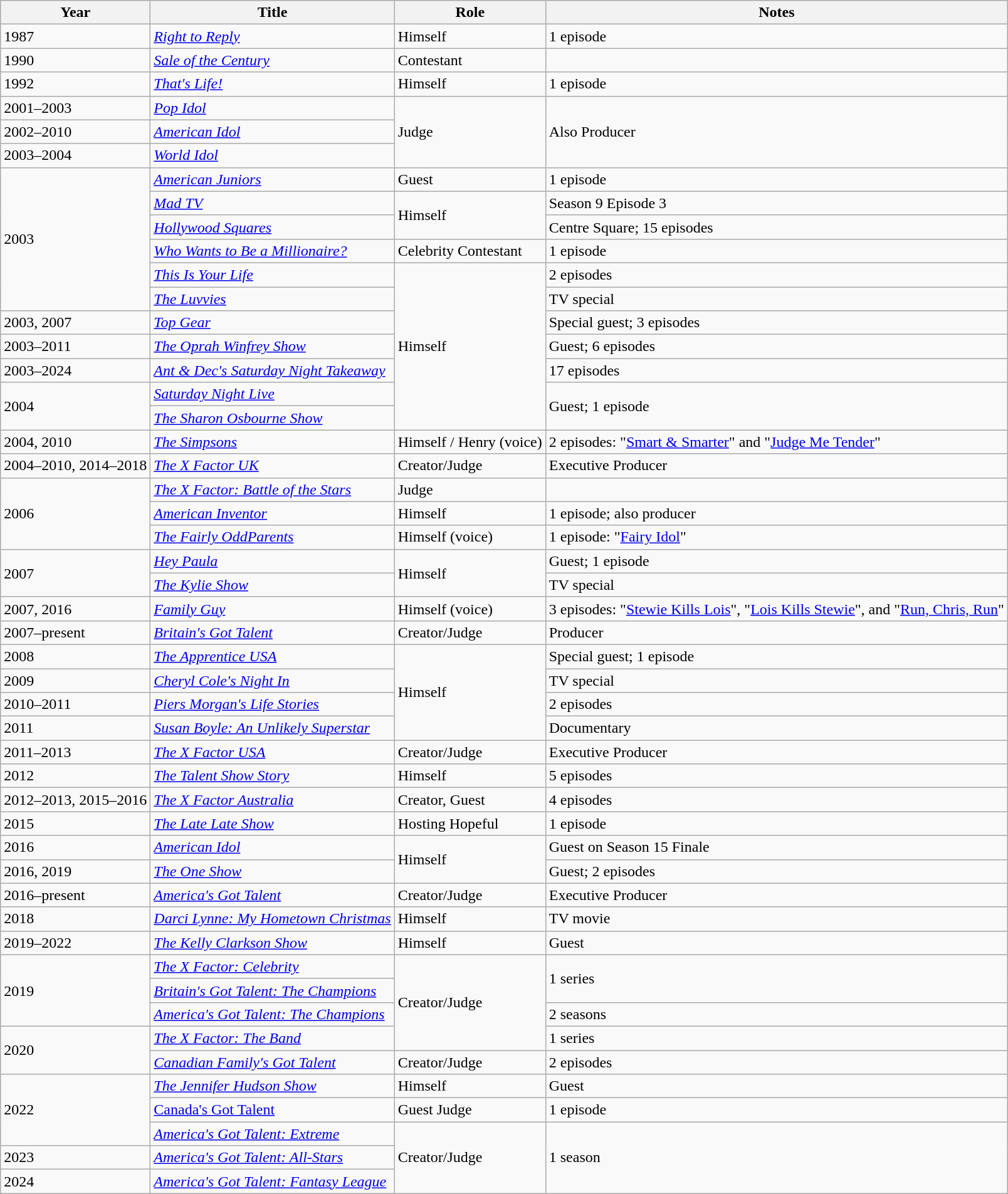<table class="wikitable">
<tr>
<th>Year</th>
<th>Title</th>
<th>Role</th>
<th>Notes</th>
</tr>
<tr>
<td>1987</td>
<td><em><a href='#'>Right to Reply</a></em></td>
<td>Himself</td>
<td>1 episode</td>
</tr>
<tr>
<td>1990</td>
<td><em><a href='#'>Sale of the Century</a></em></td>
<td>Contestant</td>
<td></td>
</tr>
<tr>
<td>1992</td>
<td><em><a href='#'>That's Life!</a></em></td>
<td>Himself</td>
<td>1 episode</td>
</tr>
<tr>
<td>2001–2003</td>
<td><em><a href='#'>Pop Idol</a></em></td>
<td rowspan="3">Judge</td>
<td rowspan="3">Also Producer</td>
</tr>
<tr>
<td>2002–2010</td>
<td><em><a href='#'>American Idol</a></em></td>
</tr>
<tr>
<td>2003–2004</td>
<td><em><a href='#'>World Idol</a></em></td>
</tr>
<tr>
<td rowspan="6">2003</td>
<td><em><a href='#'>American Juniors</a></em></td>
<td>Guest</td>
<td>1 episode</td>
</tr>
<tr>
<td><em><a href='#'>Mad TV</a></em></td>
<td rowspan="2">Himself</td>
<td>Season 9 Episode 3</td>
</tr>
<tr>
<td><em><a href='#'>Hollywood Squares</a></em></td>
<td>Centre Square; 15 episodes</td>
</tr>
<tr>
<td><a href='#'><em>Who Wants to Be a Millionaire?</em></a></td>
<td>Celebrity Contestant</td>
<td>1 episode</td>
</tr>
<tr>
<td><a href='#'><em>This Is Your Life</em></a></td>
<td rowspan="7">Himself</td>
<td>2 episodes</td>
</tr>
<tr>
<td><em><a href='#'>The Luvvies</a></em></td>
<td>TV special</td>
</tr>
<tr>
<td>2003, 2007</td>
<td><a href='#'><em>Top Gear</em></a></td>
<td>Special guest; 3 episodes</td>
</tr>
<tr>
<td>2003–2011</td>
<td><em><a href='#'>The Oprah Winfrey Show</a></em></td>
<td>Guest; 6 episodes</td>
</tr>
<tr>
<td>2003–2024</td>
<td><em><a href='#'>Ant & Dec's Saturday Night Takeaway</a></em></td>
<td>17 episodes</td>
</tr>
<tr>
<td rowspan="2">2004</td>
<td><em><a href='#'>Saturday Night Live</a></em></td>
<td rowspan="2">Guest; 1 episode</td>
</tr>
<tr>
<td><em><a href='#'>The Sharon Osbourne Show</a></em></td>
</tr>
<tr>
<td>2004, 2010</td>
<td><em><a href='#'>The Simpsons</a></em></td>
<td>Himself / Henry (voice)</td>
<td>2 episodes: "<a href='#'>Smart & Smarter</a>" and "<a href='#'>Judge Me Tender</a>"</td>
</tr>
<tr>
<td>2004–2010, 2014–2018</td>
<td><a href='#'><em>The X Factor UK</em></a></td>
<td>Creator/Judge</td>
<td>Executive Producer</td>
</tr>
<tr>
<td rowspan="3">2006</td>
<td><em><a href='#'>The X Factor: Battle of the Stars</a></em></td>
<td>Judge</td>
<td></td>
</tr>
<tr>
<td><em><a href='#'>American Inventor</a></em></td>
<td>Himself</td>
<td>1 episode; also producer</td>
</tr>
<tr>
<td><em><a href='#'>The Fairly OddParents</a></em></td>
<td>Himself (voice)</td>
<td>1 episode: "<a href='#'>Fairy Idol</a>"</td>
</tr>
<tr>
<td rowspan="2">2007</td>
<td><a href='#'><em>Hey Paula</em></a></td>
<td rowspan="2">Himself</td>
<td>Guest; 1 episode</td>
</tr>
<tr>
<td><em><a href='#'>The Kylie Show</a></em></td>
<td>TV special</td>
</tr>
<tr>
<td>2007, 2016</td>
<td><em><a href='#'>Family Guy</a></em></td>
<td>Himself (voice)</td>
<td>3 episodes: "<a href='#'>Stewie Kills Lois</a>", "<a href='#'>Lois Kills Stewie</a>", and "<a href='#'>Run, Chris, Run</a>"</td>
</tr>
<tr>
<td>2007–present</td>
<td><em><a href='#'>Britain's Got Talent</a></em></td>
<td>Creator/Judge</td>
<td>Producer</td>
</tr>
<tr>
<td>2008</td>
<td><em><a href='#'>The Apprentice USA</a></em></td>
<td rowspan="4">Himself</td>
<td>Special guest; 1 episode</td>
</tr>
<tr>
<td>2009</td>
<td><em><a href='#'>Cheryl Cole's Night In</a></em></td>
<td>TV special</td>
</tr>
<tr>
<td>2010–2011</td>
<td><em><a href='#'>Piers Morgan's Life Stories</a></em></td>
<td>2 episodes</td>
</tr>
<tr>
<td>2011</td>
<td><em><a href='#'>Susan Boyle: An Unlikely Superstar</a></em></td>
<td>Documentary</td>
</tr>
<tr>
<td>2011–2013</td>
<td><a href='#'><em>The X Factor USA</em></a></td>
<td>Creator/Judge</td>
<td>Executive Producer</td>
</tr>
<tr>
<td>2012</td>
<td><em><a href='#'>The Talent Show Story</a></em></td>
<td>Himself</td>
<td>5 episodes</td>
</tr>
<tr>
<td>2012–2013, 2015–2016</td>
<td><a href='#'><em>The X Factor Australia</em></a></td>
<td>Creator, Guest</td>
<td>4 episodes</td>
</tr>
<tr>
<td>2015</td>
<td><a href='#'><em>The Late Late Show</em></a></td>
<td>Hosting Hopeful</td>
<td>1 episode</td>
</tr>
<tr>
<td>2016</td>
<td><em><a href='#'>American Idol</a></em></td>
<td rowspan="2">Himself</td>
<td>Guest on Season 15 Finale</td>
</tr>
<tr>
<td>2016, 2019</td>
<td><em><a href='#'>The One Show</a></em></td>
<td>Guest; 2 episodes</td>
</tr>
<tr>
<td>2016–present</td>
<td><em><a href='#'>America's Got Talent</a></em></td>
<td>Creator/Judge</td>
<td>Executive Producer</td>
</tr>
<tr>
<td>2018</td>
<td><a href='#'><em>Darci Lynne: My Hometown Christmas</em></a></td>
<td>Himself</td>
<td>TV movie</td>
</tr>
<tr>
<td>2019–2022</td>
<td><em><a href='#'>The Kelly Clarkson Show</a></em></td>
<td>Himself</td>
<td>Guest</td>
</tr>
<tr>
<td rowspan="3">2019</td>
<td><em><a href='#'>The X Factor: Celebrity</a></em></td>
<td rowspan="4">Creator/Judge</td>
<td rowspan="2">1 series</td>
</tr>
<tr>
<td><em><a href='#'>Britain's Got Talent: The Champions</a></em></td>
</tr>
<tr>
<td><em><a href='#'>America's Got Talent: The Champions</a></em></td>
<td>2 seasons</td>
</tr>
<tr>
<td rowspan="2">2020</td>
<td><em><a href='#'>The X Factor: The Band</a></em></td>
<td>1 series</td>
</tr>
<tr>
<td><em><a href='#'>Canadian Family's Got Talent</a></em></td>
<td>Creator/Judge</td>
<td>2 episodes</td>
</tr>
<tr>
<td rowspan="3">2022</td>
<td><em><a href='#'>The Jennifer Hudson Show</a></em></td>
<td>Himself</td>
<td>Guest</td>
</tr>
<tr>
<td><a href='#'>Canada's Got Talent</a></td>
<td>Guest Judge</td>
<td>1 episode</td>
</tr>
<tr>
<td><em><a href='#'>America's Got Talent: Extreme</a></em></td>
<td rowspan="3">Creator/Judge</td>
<td rowspan="3">1 season</td>
</tr>
<tr>
<td>2023</td>
<td><em><a href='#'>America's Got Talent: All-Stars</a></em></td>
</tr>
<tr>
<td>2024</td>
<td><em><a href='#'>America's Got Talent: Fantasy League</a></em></td>
</tr>
</table>
